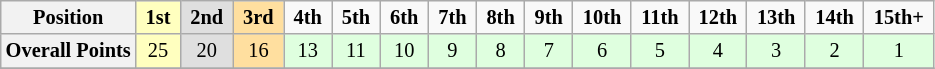<table class="wikitable" style="font-size:85%; text-align:center">
<tr>
<th>Position</th>
<td style="background:#ffffbf;"> <strong>1st</strong> </td>
<td style="background:#dfdfdf;"> <strong>2nd</strong> </td>
<td style="background:#ffdf9f;"> <strong>3rd</strong> </td>
<td> <strong>4th</strong> </td>
<td> <strong>5th</strong> </td>
<td> <strong>6th</strong> </td>
<td> <strong>7th</strong> </td>
<td> <strong>8th</strong> </td>
<td> <strong>9th</strong> </td>
<td> <strong>10th</strong> </td>
<td> <strong>11th</strong> </td>
<td> <strong>12th</strong> </td>
<td> <strong>13th</strong> </td>
<td> <strong>14th</strong> </td>
<td> <strong>15th+</strong> </td>
</tr>
<tr>
<th>Overall Points</th>
<td style="background:#ffffbf;">25</td>
<td style="background:#dfdfdf;">20</td>
<td style="background:#ffdf9f;">16</td>
<td style="background:#dfffdf;">13</td>
<td style="background:#dfffdf;">11</td>
<td style="background:#dfffdf;">10</td>
<td style="background:#dfffdf;">9</td>
<td style="background:#dfffdf;">8</td>
<td style="background:#dfffdf;">7</td>
<td style="background:#dfffdf;">6</td>
<td style="background:#dfffdf;">5</td>
<td style="background:#dfffdf;">4</td>
<td style="background:#dfffdf;">3</td>
<td style="background:#dfffdf;">2</td>
<td style="background:#dfffdf;">1</td>
</tr>
<tr>
</tr>
</table>
